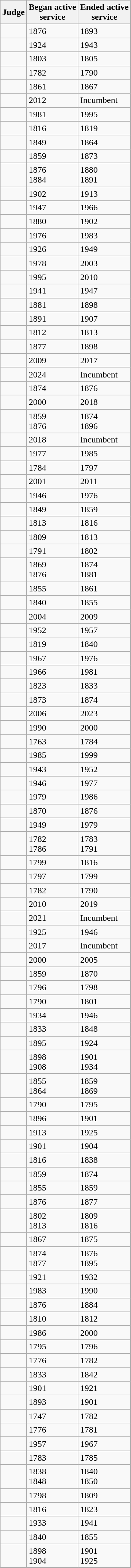<table class="wikitable sortable">
<tr style="background:#ececec;">
<th>Judge</th>
<th>Began active<br>service</th>
<th>Ended active<br>service</th>
</tr>
<tr>
<td></td>
<td>1876</td>
<td>1893</td>
</tr>
<tr>
<td></td>
<td>1924</td>
<td>1943</td>
</tr>
<tr>
<td></td>
<td>1803</td>
<td>1805</td>
</tr>
<tr>
<td></td>
<td>1782</td>
<td>1790</td>
</tr>
<tr>
<td></td>
<td>1861</td>
<td>1867</td>
</tr>
<tr>
<td></td>
<td>2012</td>
<td>Incumbent</td>
</tr>
<tr>
<td></td>
<td>1981</td>
<td>1995</td>
</tr>
<tr>
<td></td>
<td>1816</td>
<td>1819</td>
</tr>
<tr>
<td></td>
<td>1849</td>
<td>1864</td>
</tr>
<tr>
<td></td>
<td>1859</td>
<td>1873</td>
</tr>
<tr>
<td></td>
<td>1876<br>1884</td>
<td>1880<br>1891</td>
</tr>
<tr>
<td></td>
<td>1902</td>
<td>1913</td>
</tr>
<tr>
<td></td>
<td>1947</td>
<td>1966</td>
</tr>
<tr>
<td></td>
<td>1880</td>
<td>1902</td>
</tr>
<tr>
<td></td>
<td>1976</td>
<td>1983</td>
</tr>
<tr>
<td></td>
<td>1926</td>
<td>1949</td>
</tr>
<tr>
<td></td>
<td>1978</td>
<td>2003</td>
</tr>
<tr>
<td></td>
<td>1995</td>
<td>2010</td>
</tr>
<tr>
<td></td>
<td>1941</td>
<td>1947</td>
</tr>
<tr>
<td></td>
<td>1881</td>
<td>1898</td>
</tr>
<tr>
<td></td>
<td>1891</td>
<td>1907</td>
</tr>
<tr>
<td></td>
<td>1812</td>
<td>1813</td>
</tr>
<tr>
<td></td>
<td>1877</td>
<td>1898</td>
</tr>
<tr>
<td></td>
<td>2009</td>
<td>2017</td>
</tr>
<tr>
<td></td>
<td>2024</td>
<td>Incumbent</td>
</tr>
<tr>
<td></td>
<td>1874</td>
<td>1876</td>
</tr>
<tr>
<td></td>
<td>2000</td>
<td>2018</td>
</tr>
<tr>
<td></td>
<td>1859<br>1876</td>
<td>1874<br>1896</td>
</tr>
<tr>
<td></td>
<td>2018</td>
<td>Incumbent</td>
</tr>
<tr>
<td></td>
<td>1977</td>
<td>1985</td>
</tr>
<tr>
<td></td>
<td>1784</td>
<td>1797</td>
</tr>
<tr>
<td></td>
<td>2001</td>
<td>2011</td>
</tr>
<tr>
<td></td>
<td>1946</td>
<td>1976</td>
</tr>
<tr>
<td></td>
<td>1849</td>
<td>1859</td>
</tr>
<tr>
<td></td>
<td>1813</td>
<td>1816</td>
</tr>
<tr>
<td></td>
<td>1809</td>
<td>1813</td>
</tr>
<tr>
<td></td>
<td>1791</td>
<td>1802</td>
</tr>
<tr>
<td></td>
<td>1869<br>1876</td>
<td>1874 <br>1881</td>
</tr>
<tr>
<td></td>
<td>1855</td>
<td>1861</td>
</tr>
<tr>
<td></td>
<td>1840</td>
<td>1855</td>
</tr>
<tr>
<td></td>
<td>2004</td>
<td>2009</td>
</tr>
<tr>
<td></td>
<td>1952</td>
<td>1957</td>
</tr>
<tr>
<td></td>
<td>1819</td>
<td>1840</td>
</tr>
<tr>
<td></td>
<td>1967</td>
<td>1976</td>
</tr>
<tr>
<td></td>
<td>1966</td>
<td>1981</td>
</tr>
<tr>
<td></td>
<td>1823</td>
<td>1833</td>
</tr>
<tr>
<td></td>
<td>1873</td>
<td>1874</td>
</tr>
<tr>
<td></td>
<td>2006</td>
<td>2023</td>
</tr>
<tr>
<td></td>
<td>1990</td>
<td>2000</td>
</tr>
<tr>
<td></td>
<td>1763</td>
<td>1784</td>
</tr>
<tr>
<td></td>
<td>1985</td>
<td>1999</td>
</tr>
<tr>
<td></td>
<td>1943</td>
<td>1952</td>
</tr>
<tr>
<td></td>
<td>1946</td>
<td>1977</td>
</tr>
<tr>
<td></td>
<td>1979</td>
<td>1986</td>
</tr>
<tr>
<td></td>
<td>1870</td>
<td>1876</td>
</tr>
<tr>
<td></td>
<td>1949</td>
<td>1979</td>
</tr>
<tr>
<td></td>
<td>1782<br>1786</td>
<td>1783<br>1791</td>
</tr>
<tr>
<td></td>
<td>1799</td>
<td>1816</td>
</tr>
<tr>
<td></td>
<td>1797</td>
<td>1799</td>
</tr>
<tr>
<td></td>
<td>1782</td>
<td>1790</td>
</tr>
<tr>
<td></td>
<td>2010</td>
<td>2019</td>
</tr>
<tr>
<td></td>
<td>2021</td>
<td>Incumbent</td>
</tr>
<tr>
<td></td>
<td>1925</td>
<td>1946</td>
</tr>
<tr>
<td></td>
<td>2017</td>
<td>Incumbent</td>
</tr>
<tr>
<td></td>
<td>2000</td>
<td>2005</td>
</tr>
<tr>
<td></td>
<td>1859</td>
<td>1870</td>
</tr>
<tr>
<td></td>
<td>1796</td>
<td>1798</td>
</tr>
<tr>
<td></td>
<td>1790</td>
<td>1801</td>
</tr>
<tr>
<td></td>
<td>1934</td>
<td>1946</td>
</tr>
<tr>
<td></td>
<td>1833</td>
<td>1848</td>
</tr>
<tr>
<td></td>
<td>1895</td>
<td>1924</td>
</tr>
<tr>
<td></td>
<td>1898<br>1908</td>
<td>1901<br>1934</td>
</tr>
<tr>
<td></td>
<td>1855<br>1864</td>
<td>1859<br>1869</td>
</tr>
<tr>
<td></td>
<td>1790</td>
<td>1795</td>
</tr>
<tr>
<td></td>
<td>1896</td>
<td>1901</td>
</tr>
<tr>
<td></td>
<td>1913</td>
<td>1925</td>
</tr>
<tr>
<td></td>
<td>1901</td>
<td>1904</td>
</tr>
<tr>
<td></td>
<td>1816</td>
<td>1838</td>
</tr>
<tr>
<td></td>
<td>1859</td>
<td>1874</td>
</tr>
<tr>
<td></td>
<td>1855</td>
<td>1859</td>
</tr>
<tr>
<td></td>
<td>1876</td>
<td>1877</td>
</tr>
<tr>
<td></td>
<td>1802<br>1813</td>
<td>1809<br>1816</td>
</tr>
<tr>
<td></td>
<td>1867</td>
<td>1875</td>
</tr>
<tr>
<td></td>
<td>1874<br>1877</td>
<td>1876<br>1895</td>
</tr>
<tr>
<td></td>
<td>1921</td>
<td>1932</td>
</tr>
<tr>
<td></td>
<td>1983</td>
<td>1990</td>
</tr>
<tr>
<td></td>
<td>1876</td>
<td>1884</td>
</tr>
<tr>
<td></td>
<td>1810</td>
<td>1812</td>
</tr>
<tr>
<td></td>
<td>1986</td>
<td>2000</td>
</tr>
<tr>
<td></td>
<td>1795</td>
<td>1796</td>
</tr>
<tr>
<td></td>
<td>1776</td>
<td>1782</td>
</tr>
<tr>
<td></td>
<td>1833</td>
<td>1842</td>
</tr>
<tr>
<td></td>
<td>1901</td>
<td>1921</td>
</tr>
<tr>
<td></td>
<td>1893</td>
<td>1901</td>
</tr>
<tr>
<td></td>
<td>1747</td>
<td>1782</td>
</tr>
<tr>
<td></td>
<td>1776</td>
<td>1781</td>
</tr>
<tr>
<td></td>
<td>1957</td>
<td>1967</td>
</tr>
<tr>
<td></td>
<td>1783</td>
<td>1785</td>
</tr>
<tr>
<td></td>
<td>1838<br>1848</td>
<td>1840<br>1850</td>
</tr>
<tr>
<td></td>
<td>1798</td>
<td>1809</td>
</tr>
<tr>
<td></td>
<td>1816</td>
<td>1823</td>
</tr>
<tr>
<td></td>
<td>1933</td>
<td>1941</td>
</tr>
<tr>
<td></td>
<td>1840</td>
<td>1855</td>
</tr>
<tr>
<td></td>
<td>1898<br>1904</td>
<td>1901<br>1925</td>
</tr>
</table>
